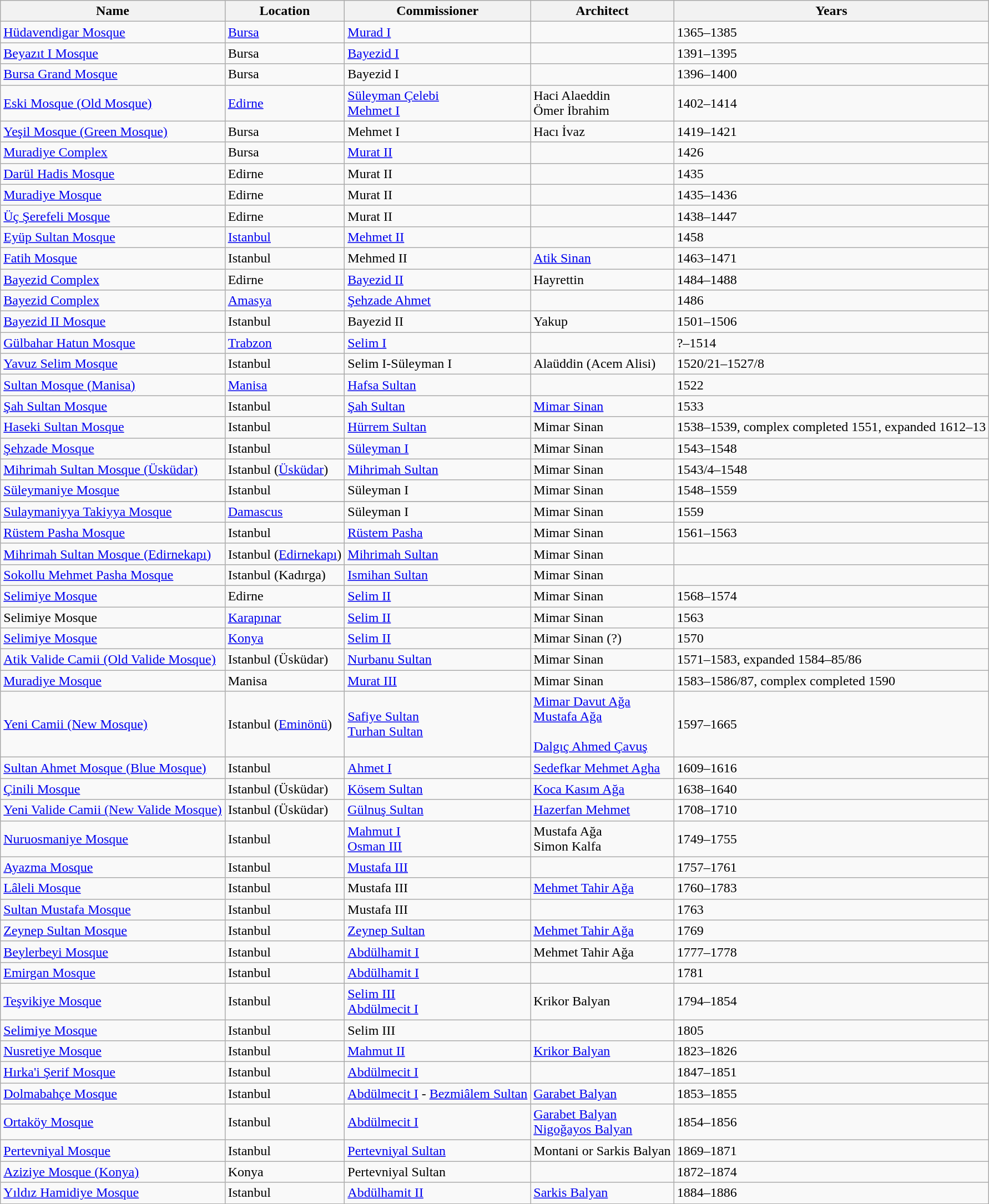<table class="wikitable sortable">
<tr>
<th>Name</th>
<th>Location</th>
<th>Commissioner</th>
<th>Architect</th>
<th>Years</th>
</tr>
<tr>
<td><a href='#'>Hüdavendigar Mosque</a></td>
<td><a href='#'>Bursa</a></td>
<td><a href='#'>Murad I</a></td>
<td></td>
<td>1365–1385</td>
</tr>
<tr>
<td><a href='#'>Beyazıt I Mosque</a></td>
<td>Bursa</td>
<td><a href='#'>Bayezid I</a></td>
<td></td>
<td>1391–1395</td>
</tr>
<tr>
<td><a href='#'>Bursa Grand Mosque</a></td>
<td>Bursa</td>
<td>Bayezid I</td>
<td></td>
<td>1396–1400</td>
</tr>
<tr>
<td><a href='#'>Eski Mosque (Old Mosque)</a></td>
<td><a href='#'>Edirne</a></td>
<td><a href='#'>Süleyman Çelebi</a> <br> <a href='#'>Mehmet I</a></td>
<td>Haci Alaeddin<br> Ömer İbrahim</td>
<td>1402–1414</td>
</tr>
<tr>
<td><a href='#'>Yeşil Mosque (Green Mosque)</a></td>
<td>Bursa</td>
<td>Mehmet I</td>
<td>Hacı İvaz</td>
<td>1419–1421</td>
</tr>
<tr>
<td><a href='#'>Muradiye Complex</a></td>
<td>Bursa</td>
<td><a href='#'>Murat II</a></td>
<td></td>
<td>1426</td>
</tr>
<tr>
<td><a href='#'>Darül Hadis Mosque</a></td>
<td>Edirne</td>
<td>Murat II</td>
<td></td>
<td>1435</td>
</tr>
<tr>
<td><a href='#'>Muradiye Mosque</a></td>
<td>Edirne</td>
<td>Murat II</td>
<td></td>
<td>1435–1436</td>
</tr>
<tr>
<td><a href='#'>Üç Şerefeli Mosque</a></td>
<td>Edirne</td>
<td>Murat II</td>
<td></td>
<td>1438–1447</td>
</tr>
<tr>
<td><a href='#'>Eyüp Sultan Mosque</a></td>
<td><a href='#'>Istanbul</a></td>
<td><a href='#'>Mehmet II</a></td>
<td></td>
<td>1458</td>
</tr>
<tr>
<td><a href='#'>Fatih Mosque</a></td>
<td>Istanbul</td>
<td>Mehmed II</td>
<td><a href='#'>Atik Sinan</a></td>
<td>1463–1471</td>
</tr>
<tr>
<td><a href='#'>Bayezid Complex</a></td>
<td>Edirne</td>
<td><a href='#'>Bayezid II</a></td>
<td>Hayrettin</td>
<td>1484–1488</td>
</tr>
<tr>
<td><a href='#'>Bayezid Complex</a></td>
<td><a href='#'>Amasya</a></td>
<td><a href='#'>Şehzade Ahmet</a></td>
<td></td>
<td>1486</td>
</tr>
<tr>
<td><a href='#'>Bayezid II Mosque</a></td>
<td>Istanbul</td>
<td>Bayezid II</td>
<td>Yakup</td>
<td>1501–1506</td>
</tr>
<tr>
<td><a href='#'>Gülbahar Hatun Mosque</a></td>
<td><a href='#'>Trabzon</a></td>
<td><a href='#'>Selim I</a></td>
<td></td>
<td>?–1514</td>
</tr>
<tr>
<td><a href='#'>Yavuz Selim Mosque</a></td>
<td>Istanbul</td>
<td>Selim I-Süleyman I</td>
<td>Alaüddin (Acem Alisi)</td>
<td>1520/21–1527/8</td>
</tr>
<tr>
<td><a href='#'>Sultan Mosque (Manisa)</a></td>
<td><a href='#'>Manisa</a></td>
<td><a href='#'>Hafsa Sultan</a></td>
<td></td>
<td>1522</td>
</tr>
<tr>
<td><a href='#'>Şah Sultan Mosque</a></td>
<td>Istanbul</td>
<td><a href='#'>Şah Sultan</a></td>
<td><a href='#'>Mimar Sinan</a></td>
<td>1533</td>
</tr>
<tr>
<td><a href='#'>Haseki Sultan Mosque</a></td>
<td>Istanbul</td>
<td><a href='#'>Hürrem Sultan</a></td>
<td>Mimar Sinan</td>
<td>1538–1539, complex completed 1551, expanded 1612–13</td>
</tr>
<tr>
<td><a href='#'>Şehzade Mosque</a></td>
<td>Istanbul</td>
<td><a href='#'>Süleyman I</a></td>
<td>Mimar Sinan</td>
<td>1543–1548</td>
</tr>
<tr>
<td><a href='#'>Mihrimah Sultan Mosque (Üsküdar)</a></td>
<td>Istanbul (<a href='#'>Üsküdar</a>)</td>
<td><a href='#'>Mihrimah Sultan</a></td>
<td>Mimar Sinan</td>
<td>1543/4–1548</td>
</tr>
<tr>
<td><a href='#'>Süleymaniye Mosque</a></td>
<td>Istanbul</td>
<td>Süleyman I</td>
<td>Mimar Sinan</td>
<td>1548–1559</td>
</tr>
<tr Sulaymaniyya Takiyya Mosque>
</tr>
<tr>
<td><a href='#'>Sulaymaniyya Takiyya Mosque</a></td>
<td><a href='#'>Damascus</a></td>
<td>Süleyman I</td>
<td>Mimar Sinan</td>
<td>1559</td>
</tr>
<tr>
<td><a href='#'>Rüstem Pasha Mosque</a></td>
<td>Istanbul</td>
<td><a href='#'>Rüstem Pasha</a></td>
<td>Mimar Sinan</td>
<td>1561–1563</td>
</tr>
<tr>
<td><a href='#'>Mihrimah Sultan Mosque (Edirnekapı)</a></td>
<td>Istanbul (<a href='#'>Edirnekapı</a>)</td>
<td><a href='#'>Mihrimah Sultan</a></td>
<td>Mimar Sinan</td>
<td></td>
</tr>
<tr>
<td><a href='#'>Sokollu Mehmet Pasha Mosque</a></td>
<td>Istanbul (Kadırga)</td>
<td><a href='#'>Ismihan Sultan</a></td>
<td>Mimar Sinan</td>
<td></td>
</tr>
<tr>
<td><a href='#'>Selimiye Mosque</a></td>
<td>Edirne</td>
<td><a href='#'>Selim II</a></td>
<td>Mimar Sinan</td>
<td>1568–1574</td>
</tr>
<tr>
<td>Selimiye Mosque</td>
<td><a href='#'>Karapınar</a></td>
<td><a href='#'>Selim II</a></td>
<td>Mimar Sinan</td>
<td>1563 </td>
</tr>
<tr>
<td><a href='#'>Selimiye Mosque</a></td>
<td><a href='#'>Konya</a></td>
<td><a href='#'>Selim II</a></td>
<td>Mimar Sinan (?)</td>
<td>1570 </td>
</tr>
<tr>
<td><a href='#'>Atik Valide Camii (Old Valide Mosque)</a></td>
<td>Istanbul (Üsküdar)</td>
<td><a href='#'>Nurbanu Sultan</a></td>
<td>Mimar Sinan</td>
<td>1571–1583, expanded 1584–85/86</td>
</tr>
<tr>
<td><a href='#'>Muradiye Mosque</a></td>
<td>Manisa</td>
<td><a href='#'>Murat III</a></td>
<td>Mimar Sinan</td>
<td>1583–1586/87, complex completed 1590</td>
</tr>
<tr>
<td><a href='#'>Yeni Camii (New Mosque)</a></td>
<td>Istanbul (<a href='#'>Eminönü</a>)</td>
<td><a href='#'>Safiye Sultan</a><br><a href='#'>Turhan Sultan</a></td>
<td><a href='#'>Mimar Davut Ağa</a><br> <a href='#'>Mustafa Ağa</a><br><br><a href='#'>Dalgıç Ahmed Çavuş</a></td>
<td>1597–1665</td>
</tr>
<tr>
<td><a href='#'>Sultan Ahmet Mosque (Blue Mosque)</a></td>
<td>Istanbul</td>
<td><a href='#'>Ahmet I</a></td>
<td><a href='#'>Sedefkar Mehmet Agha</a></td>
<td>1609–1616</td>
</tr>
<tr>
<td><a href='#'>Çinili Mosque</a></td>
<td>Istanbul (Üsküdar)</td>
<td><a href='#'>Kösem Sultan</a></td>
<td><a href='#'>Koca Kasım Ağa</a></td>
<td>1638–1640</td>
</tr>
<tr>
<td><a href='#'>Yeni Valide Camii (New Valide Mosque)</a></td>
<td>Istanbul (Üsküdar)</td>
<td><a href='#'>Gülnuş Sultan</a></td>
<td><a href='#'>Hazerfan Mehmet</a></td>
<td>1708–1710</td>
</tr>
<tr>
<td><a href='#'>Nuruosmaniye Mosque</a></td>
<td>Istanbul</td>
<td><a href='#'>Mahmut I</a><br> <a href='#'>Osman III</a></td>
<td>Mustafa Ağa<br> Simon Kalfa</td>
<td>1749–1755</td>
</tr>
<tr>
<td><a href='#'>Ayazma Mosque</a></td>
<td>Istanbul</td>
<td><a href='#'>Mustafa III</a></td>
<td></td>
<td>1757–1761</td>
</tr>
<tr>
<td><a href='#'>Lâleli Mosque</a></td>
<td>Istanbul</td>
<td>Mustafa III</td>
<td><a href='#'>Mehmet Tahir Ağa</a></td>
<td>1760–1783</td>
</tr>
<tr>
<td><a href='#'>Sultan Mustafa Mosque</a></td>
<td>Istanbul</td>
<td>Mustafa III</td>
<td></td>
<td>1763</td>
</tr>
<tr>
<td><a href='#'>Zeynep Sultan Mosque</a></td>
<td>Istanbul</td>
<td><a href='#'>Zeynep Sultan</a></td>
<td><a href='#'>Mehmet Tahir Ağa</a></td>
<td>1769</td>
</tr>
<tr>
<td><a href='#'>Beylerbeyi Mosque</a></td>
<td>Istanbul</td>
<td><a href='#'>Abdülhamit I</a></td>
<td>Mehmet Tahir Ağa</td>
<td>1777–1778</td>
</tr>
<tr>
<td><a href='#'>Emirgan Mosque</a></td>
<td>Istanbul</td>
<td><a href='#'>Abdülhamit I</a></td>
<td></td>
<td>1781</td>
</tr>
<tr>
<td><a href='#'>Teşvikiye Mosque</a></td>
<td>Istanbul</td>
<td><a href='#'>Selim III</a> <br> <a href='#'>Abdülmecit I</a></td>
<td>Krikor Balyan</td>
<td>1794–1854</td>
</tr>
<tr>
<td><a href='#'>Selimiye Mosque</a></td>
<td>Istanbul</td>
<td>Selim III</td>
<td></td>
<td>1805</td>
</tr>
<tr>
<td><a href='#'>Nusretiye Mosque</a></td>
<td>Istanbul</td>
<td><a href='#'>Mahmut II</a></td>
<td><a href='#'>Krikor Balyan</a></td>
<td>1823–1826</td>
</tr>
<tr>
<td><a href='#'>Hırka'i Şerif Mosque</a></td>
<td>Istanbul</td>
<td><a href='#'>Abdülmecit I</a></td>
<td></td>
<td>1847–1851</td>
</tr>
<tr>
<td><a href='#'>Dolmabahçe Mosque</a></td>
<td>Istanbul</td>
<td><a href='#'>Abdülmecit I</a> - <a href='#'>Bezmiâlem Sultan</a></td>
<td><a href='#'>Garabet Balyan</a></td>
<td>1853–1855</td>
</tr>
<tr>
<td><a href='#'>Ortaköy Mosque</a></td>
<td>Istanbul</td>
<td><a href='#'>Abdülmecit I</a></td>
<td><a href='#'>Garabet Balyan</a><br> <a href='#'>Nigoğayos Balyan</a></td>
<td>1854–1856</td>
</tr>
<tr>
<td><a href='#'>Pertevniyal Mosque</a></td>
<td>Istanbul</td>
<td><a href='#'>Pertevniyal Sultan</a></td>
<td>Montani or Sarkis Balyan</td>
<td>1869–1871</td>
</tr>
<tr>
<td><a href='#'>Aziziye Mosque (Konya)</a></td>
<td>Konya</td>
<td>Pertevniyal Sultan</td>
<td></td>
<td>1872–1874</td>
</tr>
<tr>
<td><a href='#'>Yıldız Hamidiye Mosque</a></td>
<td>Istanbul</td>
<td><a href='#'>Abdülhamit II</a></td>
<td><a href='#'>Sarkis Balyan</a></td>
<td>1884–1886</td>
</tr>
</table>
